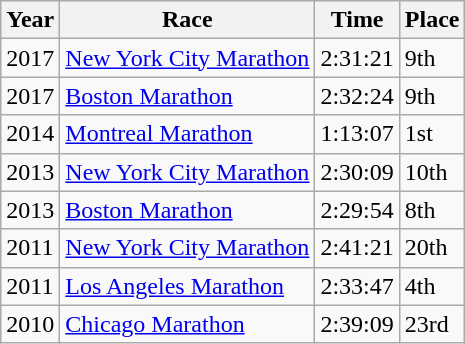<table class="wikitable">
<tr>
<th>Year</th>
<th>Race</th>
<th>Time</th>
<th>Place</th>
</tr>
<tr>
<td>2017</td>
<td><a href='#'>New York City Marathon</a></td>
<td>2:31:21</td>
<td>9th</td>
</tr>
<tr>
<td>2017</td>
<td><a href='#'>Boston Marathon</a></td>
<td>2:32:24</td>
<td>9th</td>
</tr>
<tr>
<td>2014</td>
<td><a href='#'>Montreal Marathon</a></td>
<td>1:13:07</td>
<td>1st</td>
</tr>
<tr>
<td>2013</td>
<td><a href='#'>New York City Marathon</a></td>
<td>2:30:09</td>
<td>10th</td>
</tr>
<tr>
<td>2013</td>
<td><a href='#'>Boston Marathon</a></td>
<td>2:29:54</td>
<td>8th</td>
</tr>
<tr>
<td>2011</td>
<td><a href='#'>New York City Marathon</a></td>
<td>2:41:21</td>
<td>20th</td>
</tr>
<tr>
<td>2011</td>
<td><a href='#'>Los Angeles Marathon</a></td>
<td>2:33:47 </td>
<td>4th</td>
</tr>
<tr>
<td>2010</td>
<td><a href='#'>Chicago Marathon</a></td>
<td>2:39:09</td>
<td>23rd</td>
</tr>
</table>
